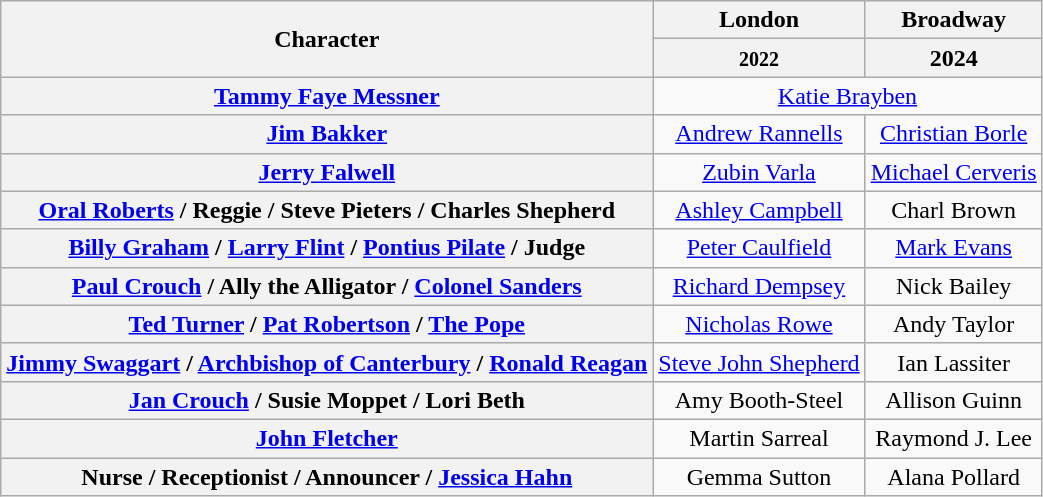<table class="wikitable">
<tr>
<th rowspan="2">Character</th>
<th>London</th>
<th>Broadway</th>
</tr>
<tr>
<th><small>2022</small></th>
<th>2024</th>
</tr>
<tr>
<th><a href='#'>Tammy Faye Messner</a></th>
<td colspan="2" align="center"><a href='#'>Katie Brayben</a></td>
</tr>
<tr>
<th><a href='#'>Jim Bakker</a></th>
<td align="center"><a href='#'>Andrew Rannells</a></td>
<td align="center"><a href='#'>Christian Borle</a></td>
</tr>
<tr>
<th><a href='#'>Jerry Falwell</a></th>
<td align="center"><a href='#'>Zubin Varla</a></td>
<td align="center"><a href='#'>Michael Cerveris</a></td>
</tr>
<tr>
<th><a href='#'>Oral Roberts</a> / Reggie / Steve Pieters / Charles Shepherd</th>
<td align="center"><a href='#'>Ashley Campbell</a></td>
<td align="center">Charl Brown</td>
</tr>
<tr>
<th><a href='#'>Billy Graham</a> / <a href='#'>Larry Flint</a> / <a href='#'>Pontius Pilate</a> / Judge</th>
<td align="center"><a href='#'>Peter Caulfield</a></td>
<td align="center"><a href='#'>Mark Evans</a></td>
</tr>
<tr>
<th><a href='#'>Paul Crouch</a> / Ally the Alligator / <a href='#'>Colonel Sanders</a></th>
<td align="center"><a href='#'>Richard Dempsey</a></td>
<td align="center">Nick Bailey</td>
</tr>
<tr>
<th><a href='#'>Ted Turner</a> / <a href='#'>Pat Robertson</a> / <a href='#'>The Pope</a></th>
<td align="center"><a href='#'>Nicholas Rowe</a></td>
<td align="center">Andy Taylor</td>
</tr>
<tr>
<th><a href='#'>Jimmy Swaggart</a> / <a href='#'>Archbishop of Canterbury</a> / <a href='#'>Ronald Reagan</a></th>
<td align="center"><a href='#'>Steve John Shepherd</a></td>
<td align="center">Ian Lassiter</td>
</tr>
<tr>
<th><a href='#'>Jan Crouch</a> / Susie Moppet / Lori Beth</th>
<td align="center">Amy Booth-Steel</td>
<td align="center">Allison Guinn</td>
</tr>
<tr>
<th><a href='#'>John Fletcher</a></th>
<td align="center">Martin Sarreal</td>
<td align="center">Raymond J. Lee</td>
</tr>
<tr>
<th>Nurse / Receptionist / Announcer / <a href='#'>Jessica Hahn</a></th>
<td align="center">Gemma Sutton</td>
<td align="center">Alana Pollard</td>
</tr>
</table>
